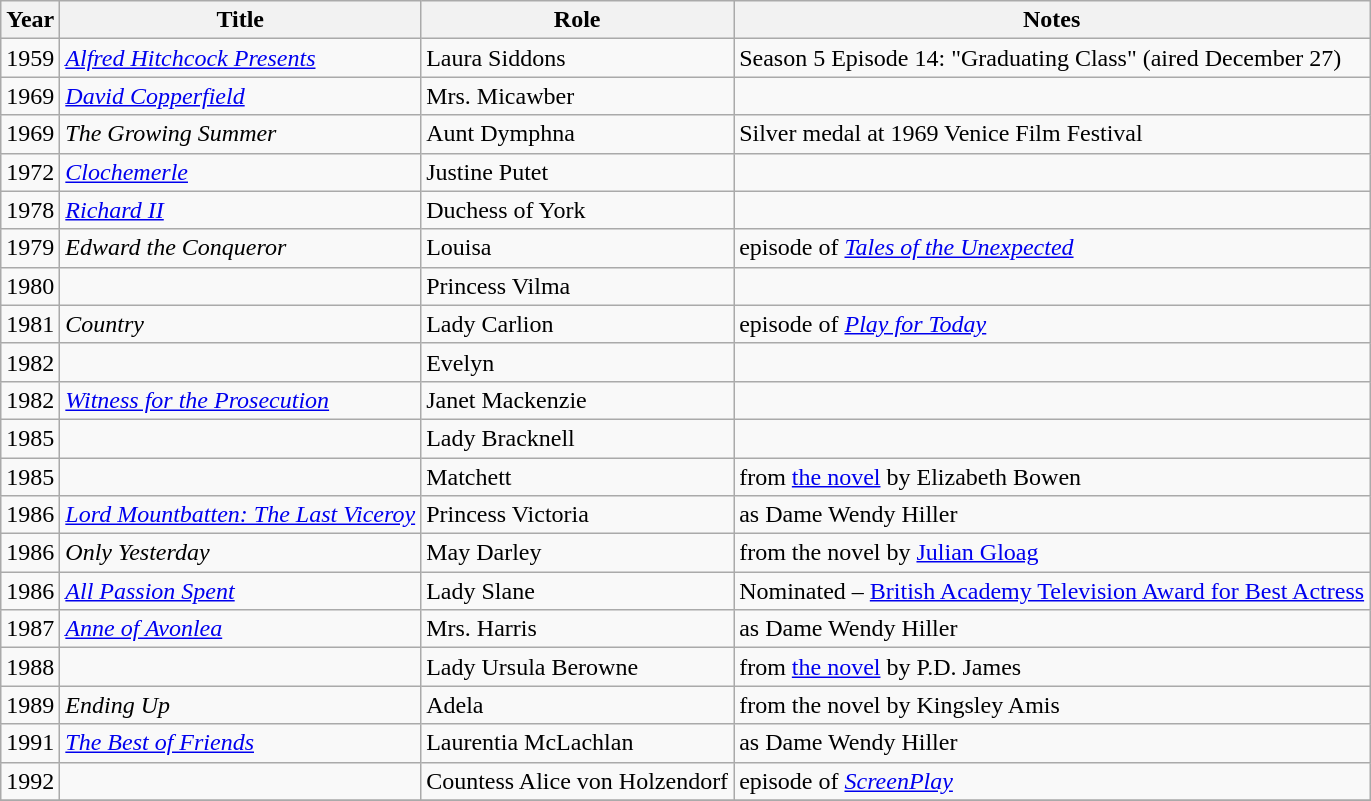<table class="wikitable sortable">
<tr>
<th>Year</th>
<th>Title</th>
<th>Role</th>
<th class="unsortable">Notes</th>
</tr>
<tr>
<td>1959</td>
<td><em><a href='#'>Alfred Hitchcock Presents</a></em></td>
<td>Laura Siddons</td>
<td>Season 5 Episode 14: "Graduating Class" (aired December 27)</td>
</tr>
<tr>
<td>1969</td>
<td><em><a href='#'>David Copperfield</a></em></td>
<td>Mrs. Micawber</td>
<td></td>
</tr>
<tr>
<td>1969</td>
<td><em>The Growing Summer</em></td>
<td>Aunt Dymphna</td>
<td>Silver medal at 1969 Venice Film Festival</td>
</tr>
<tr>
<td>1972</td>
<td><em><a href='#'>Clochemerle</a></em></td>
<td>Justine Putet</td>
<td></td>
</tr>
<tr>
<td>1978</td>
<td><em><a href='#'>Richard II</a></em></td>
<td>Duchess of York</td>
<td></td>
</tr>
<tr>
<td>1979</td>
<td><em>Edward the Conqueror</em></td>
<td>Louisa</td>
<td>episode of <em><a href='#'>Tales of the Unexpected</a></em></td>
</tr>
<tr>
<td>1980</td>
<td><em></em></td>
<td>Princess Vilma</td>
<td></td>
</tr>
<tr>
<td>1981</td>
<td><em>Country</em></td>
<td>Lady Carlion</td>
<td>episode of <em><a href='#'>Play for Today</a></em></td>
</tr>
<tr>
<td>1982</td>
<td><em></em></td>
<td>Evelyn</td>
<td></td>
</tr>
<tr>
<td>1982</td>
<td><em><a href='#'>Witness for the Prosecution</a></em></td>
<td>Janet Mackenzie</td>
<td></td>
</tr>
<tr>
<td>1985</td>
<td><em></em></td>
<td>Lady Bracknell</td>
<td></td>
</tr>
<tr>
<td>1985</td>
<td><em></em></td>
<td>Matchett</td>
<td>from <a href='#'>the novel</a> by Elizabeth Bowen</td>
</tr>
<tr>
<td>1986</td>
<td><em><a href='#'>Lord Mountbatten: The Last Viceroy</a></em></td>
<td>Princess Victoria</td>
<td>as Dame Wendy Hiller</td>
</tr>
<tr>
<td>1986</td>
<td><em>Only Yesterday</em></td>
<td>May Darley</td>
<td>from the novel by <a href='#'>Julian Gloag</a></td>
</tr>
<tr>
<td>1986</td>
<td><em><a href='#'>All Passion Spent</a></em></td>
<td>Lady Slane</td>
<td>Nominated – <a href='#'>British Academy Television Award for Best Actress</a></td>
</tr>
<tr>
<td>1987</td>
<td><em><a href='#'>Anne of Avonlea</a></em></td>
<td>Mrs. Harris</td>
<td>as Dame Wendy Hiller</td>
</tr>
<tr>
<td>1988</td>
<td><em></em></td>
<td>Lady Ursula Berowne</td>
<td>from <a href='#'>the novel</a> by P.D. James</td>
</tr>
<tr>
<td>1989</td>
<td><em>Ending Up</em></td>
<td>Adela</td>
<td>from the novel by Kingsley Amis</td>
</tr>
<tr>
<td>1991</td>
<td><em><a href='#'>The Best of Friends</a></em></td>
<td>Laurentia McLachlan</td>
<td>as Dame Wendy Hiller</td>
</tr>
<tr>
<td>1992</td>
<td><em></em></td>
<td>Countess Alice von Holzendorf</td>
<td>episode of <em><a href='#'>ScreenPlay</a></em></td>
</tr>
<tr>
</tr>
</table>
